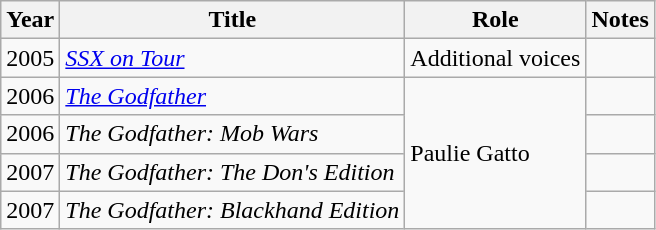<table class="wikitable sortable">
<tr>
<th>Year</th>
<th>Title</th>
<th>Role</th>
<th>Notes</th>
</tr>
<tr>
<td>2005</td>
<td><em><a href='#'>SSX on Tour</a></em></td>
<td>Additional voices</td>
<td></td>
</tr>
<tr>
<td>2006</td>
<td><em><a href='#'>The Godfather</a></em></td>
<td rowspan="4">Paulie Gatto</td>
<td></td>
</tr>
<tr>
<td>2006</td>
<td><em>The Godfather: Mob Wars</em></td>
<td></td>
</tr>
<tr>
<td>2007</td>
<td><em>The Godfather: The Don's Edition</em></td>
<td></td>
</tr>
<tr>
<td>2007</td>
<td><em>The Godfather: Blackhand Edition</em></td>
<td></td>
</tr>
</table>
